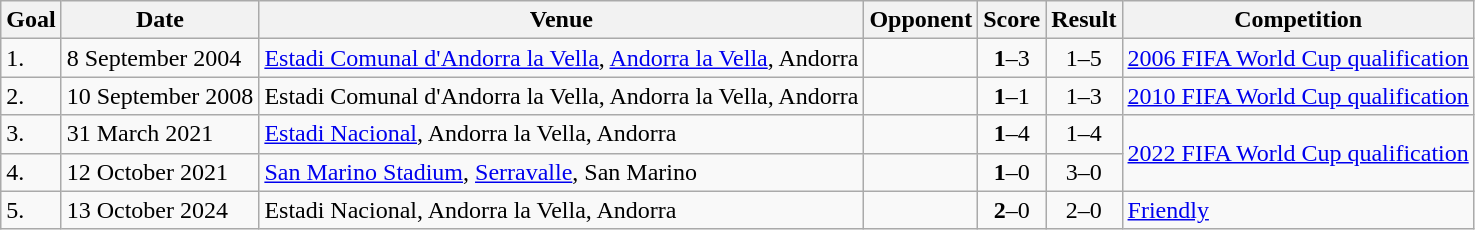<table class="wikitable plainrowheaders sortable">
<tr>
<th>Goal</th>
<th>Date</th>
<th>Venue</th>
<th>Opponent</th>
<th>Score</th>
<th>Result</th>
<th>Competition</th>
</tr>
<tr>
<td>1.</td>
<td>8 September 2004</td>
<td><a href='#'>Estadi Comunal d'Andorra la Vella</a>, <a href='#'>Andorra la Vella</a>, Andorra</td>
<td></td>
<td align=center><strong>1</strong>–3</td>
<td align=center>1–5</td>
<td><a href='#'>2006 FIFA World Cup qualification</a></td>
</tr>
<tr>
<td>2.</td>
<td>10 September 2008</td>
<td>Estadi Comunal d'Andorra la Vella, Andorra la Vella, Andorra</td>
<td></td>
<td align=center><strong>1</strong>–1</td>
<td align=center>1–3</td>
<td><a href='#'>2010 FIFA World Cup qualification</a></td>
</tr>
<tr>
<td>3.</td>
<td>31 March 2021</td>
<td><a href='#'>Estadi Nacional</a>, Andorra la Vella, Andorra</td>
<td></td>
<td align=center><strong>1</strong>–4</td>
<td align=center>1–4</td>
<td rowspan=2><a href='#'>2022 FIFA World Cup qualification</a></td>
</tr>
<tr>
<td>4.</td>
<td>12 October 2021</td>
<td><a href='#'>San Marino Stadium</a>, <a href='#'>Serravalle</a>, San Marino</td>
<td></td>
<td align=center><strong>1</strong>–0</td>
<td align=center>3–0</td>
</tr>
<tr>
<td>5.</td>
<td>13 October 2024</td>
<td>Estadi Nacional, Andorra la Vella, Andorra</td>
<td></td>
<td align=center><strong>2</strong>–0</td>
<td align=center>2–0</td>
<td><a href='#'>Friendly</a></td>
</tr>
</table>
